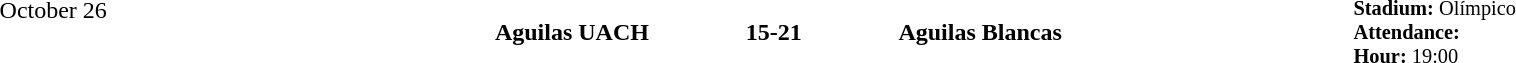<table style="width: 100%; background: transparent;" cellspacing="0">
<tr>
<td align=center valign=top rowspan=3 width=15%>October 26</td>
</tr>
<tr>
<td width=24% align=right><strong>Aguilas UACH</strong></td>
<td align=center width=13%><strong>15-21</strong></td>
<td width=24%><strong>Aguilas Blancas</strong></td>
<td style=font-size:85% rowspan=2 valign=top><strong>Stadium:</strong> Olímpico <br><strong>Attendance:</strong> <br><strong>Hour:</strong> 19:00</td>
</tr>
</table>
